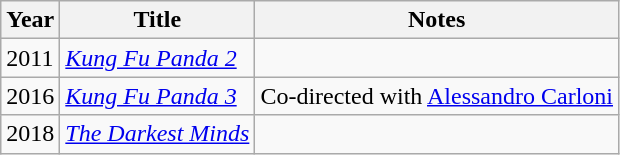<table class="wikitable">
<tr>
<th>Year</th>
<th>Title</th>
<th>Notes</th>
</tr>
<tr>
<td>2011</td>
<td><em><a href='#'>Kung Fu Panda 2</a></em></td>
<td></td>
</tr>
<tr>
<td>2016</td>
<td><em><a href='#'>Kung Fu Panda 3</a></em></td>
<td>Co-directed with <a href='#'>Alessandro Carloni</a></td>
</tr>
<tr>
<td>2018</td>
<td><em><a href='#'>The Darkest Minds</a></em></td>
<td></td>
</tr>
</table>
